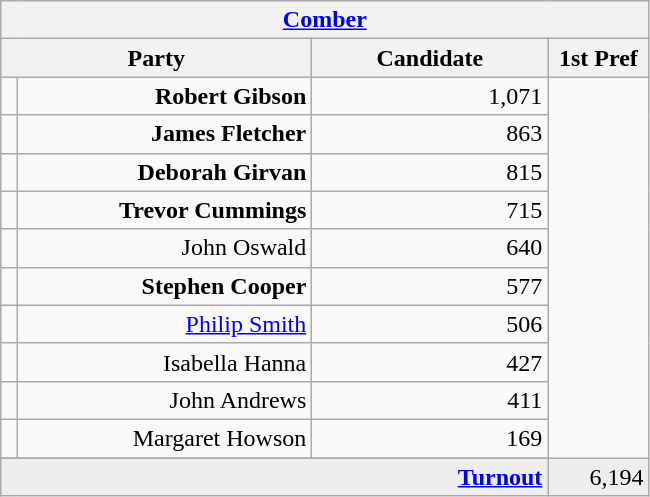<table class="wikitable">
<tr>
<th colspan="4" align="center"><a href='#'>Comber</a></th>
</tr>
<tr>
<th colspan="2" align="center" width=200>Party</th>
<th width=150>Candidate</th>
<th width=60>1st Pref</th>
</tr>
<tr>
<td></td>
<td align="right"><strong>Robert Gibson</strong></td>
<td align="right">1,071</td>
</tr>
<tr>
<td></td>
<td align="right"><strong>James Fletcher</strong></td>
<td align="right">863</td>
</tr>
<tr>
<td></td>
<td align="right"><strong>Deborah Girvan</strong></td>
<td align="right">815</td>
</tr>
<tr>
<td></td>
<td align="right"><strong>Trevor Cummings</strong></td>
<td align="right">715</td>
</tr>
<tr>
<td></td>
<td align="right">John Oswald</td>
<td align="right">640</td>
</tr>
<tr>
<td></td>
<td align="right"><strong>Stephen Cooper</strong></td>
<td align="right">577</td>
</tr>
<tr>
<td></td>
<td align="right"><a href='#'>Philip Smith</a></td>
<td align="right">506</td>
</tr>
<tr>
<td></td>
<td align="right">Isabella Hanna</td>
<td align="right">427</td>
</tr>
<tr>
<td></td>
<td align="right">John Andrews</td>
<td align="right">411</td>
</tr>
<tr>
<td></td>
<td align="right">Margaret Howson</td>
<td align="right">169</td>
</tr>
<tr>
</tr>
<tr bgcolor="EEEEEE">
<td colspan=3 align="right"><strong><a href='#'>Turnout</a></strong></td>
<td align="right">6,194</td>
</tr>
</table>
